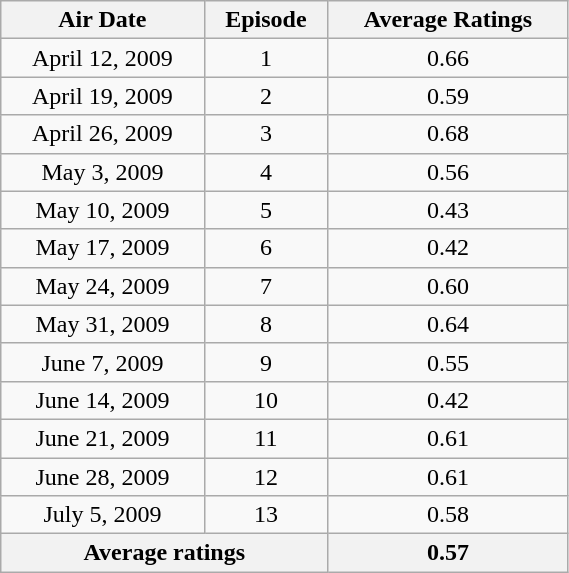<table class="wikitable" width="30%" style="text-align:center;">
<tr>
<th>Air Date</th>
<th>Episode</th>
<th>Average Ratings</th>
</tr>
<tr>
<td>April 12, 2009</td>
<td>1</td>
<td>0.66</td>
</tr>
<tr>
<td>April 19, 2009</td>
<td>2</td>
<td>0.59</td>
</tr>
<tr>
<td>April 26, 2009</td>
<td>3</td>
<td>0.68</td>
</tr>
<tr>
<td>May 3, 2009</td>
<td>4</td>
<td>0.56</td>
</tr>
<tr>
<td>May 10, 2009</td>
<td>5</td>
<td>0.43</td>
</tr>
<tr>
<td>May 17, 2009</td>
<td>6</td>
<td>0.42</td>
</tr>
<tr>
<td>May 24, 2009</td>
<td>7</td>
<td>0.60</td>
</tr>
<tr>
<td>May 31, 2009</td>
<td>8</td>
<td>0.64</td>
</tr>
<tr>
<td>June 7, 2009</td>
<td>9</td>
<td>0.55</td>
</tr>
<tr>
<td>June 14, 2009</td>
<td>10</td>
<td>0.42</td>
</tr>
<tr>
<td>June 21, 2009</td>
<td>11</td>
<td>0.61</td>
</tr>
<tr>
<td>June 28, 2009</td>
<td>12</td>
<td>0.61</td>
</tr>
<tr>
<td>July 5, 2009</td>
<td>13</td>
<td>0.58</td>
</tr>
<tr>
<th colspan=2><strong>Average ratings</strong></th>
<th><strong>0.57</strong></th>
</tr>
</table>
